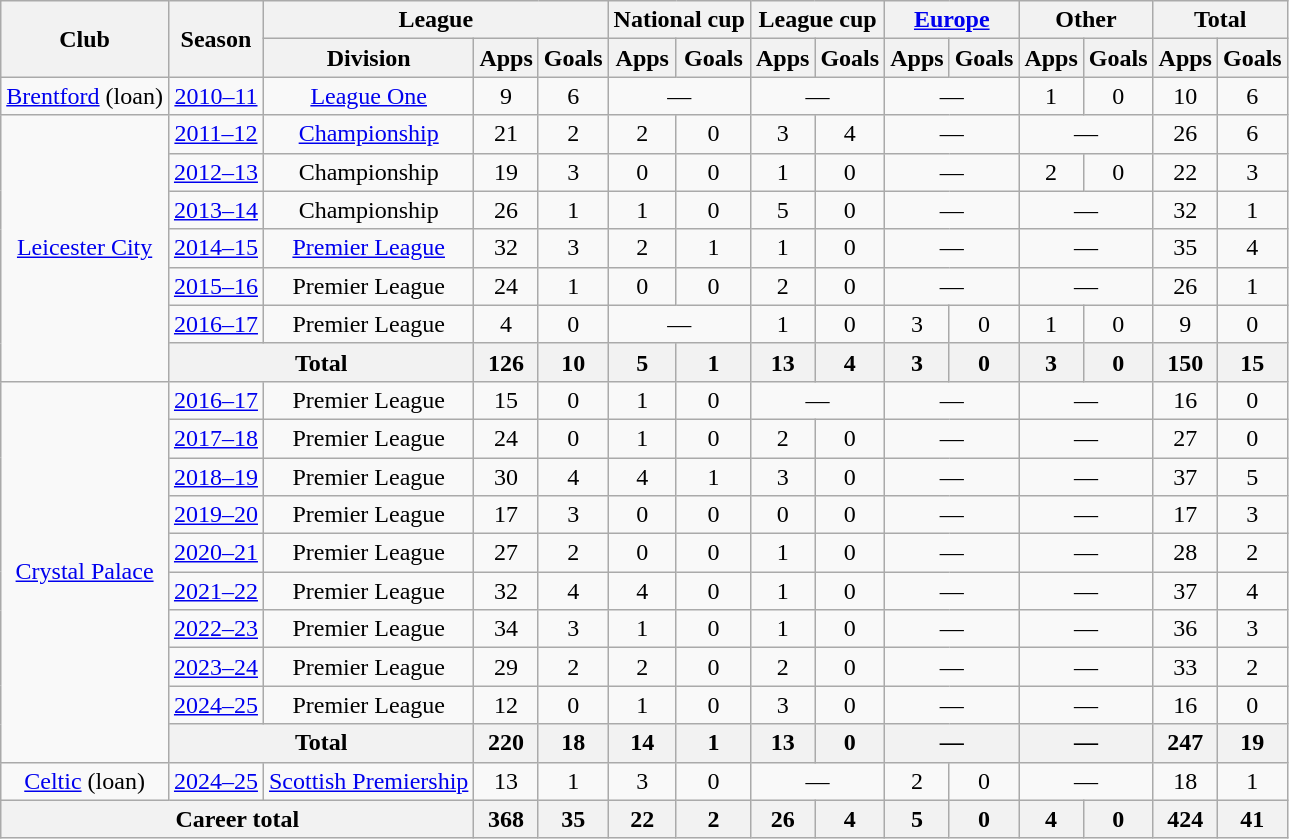<table class="wikitable" style="text-align:center">
<tr>
<th rowspan=2>Club</th>
<th rowspan=2>Season</th>
<th colspan=3>League</th>
<th colspan=2>National cup</th>
<th colspan=2>League cup</th>
<th colspan=2><a href='#'>Europe</a></th>
<th colspan=2>Other</th>
<th colspan=2>Total</th>
</tr>
<tr>
<th>Division</th>
<th>Apps</th>
<th>Goals</th>
<th>Apps</th>
<th>Goals</th>
<th>Apps</th>
<th>Goals</th>
<th>Apps</th>
<th>Goals</th>
<th>Apps</th>
<th>Goals</th>
<th>Apps</th>
<th>Goals</th>
</tr>
<tr>
<td><a href='#'>Brentford</a> (loan)</td>
<td><a href='#'>2010–11</a></td>
<td><a href='#'>League One</a></td>
<td>9</td>
<td>6</td>
<td colspan=2>—</td>
<td colspan=2>—</td>
<td colspan=2>—</td>
<td>1</td>
<td>0</td>
<td>10</td>
<td>6</td>
</tr>
<tr>
<td rowspan=7><a href='#'>Leicester City</a></td>
<td><a href='#'>2011–12</a></td>
<td><a href='#'>Championship</a></td>
<td>21</td>
<td>2</td>
<td>2</td>
<td>0</td>
<td>3</td>
<td>4</td>
<td colspan=2>—</td>
<td colspan=2>—</td>
<td>26</td>
<td>6</td>
</tr>
<tr>
<td><a href='#'>2012–13</a></td>
<td>Championship</td>
<td>19</td>
<td>3</td>
<td>0</td>
<td>0</td>
<td>1</td>
<td>0</td>
<td colspan=2>—</td>
<td>2</td>
<td>0</td>
<td>22</td>
<td>3</td>
</tr>
<tr>
<td><a href='#'>2013–14</a></td>
<td>Championship</td>
<td>26</td>
<td>1</td>
<td>1</td>
<td>0</td>
<td>5</td>
<td>0</td>
<td colspan=2>—</td>
<td colspan=2>—</td>
<td>32</td>
<td>1</td>
</tr>
<tr>
<td><a href='#'>2014–15</a></td>
<td><a href='#'>Premier League</a></td>
<td>32</td>
<td>3</td>
<td>2</td>
<td>1</td>
<td>1</td>
<td>0</td>
<td colspan=2>—</td>
<td colspan=2>—</td>
<td>35</td>
<td>4</td>
</tr>
<tr>
<td><a href='#'>2015–16</a></td>
<td>Premier League</td>
<td>24</td>
<td>1</td>
<td>0</td>
<td>0</td>
<td>2</td>
<td>0</td>
<td colspan=2>—</td>
<td colspan=2>—</td>
<td>26</td>
<td>1</td>
</tr>
<tr>
<td><a href='#'>2016–17</a></td>
<td>Premier League</td>
<td>4</td>
<td>0</td>
<td colspan=2>—</td>
<td>1</td>
<td>0</td>
<td>3</td>
<td>0</td>
<td>1</td>
<td>0</td>
<td>9</td>
<td>0</td>
</tr>
<tr>
<th colspan=2>Total</th>
<th>126</th>
<th>10</th>
<th>5</th>
<th>1</th>
<th>13</th>
<th>4</th>
<th>3</th>
<th>0</th>
<th>3</th>
<th>0</th>
<th>150</th>
<th>15</th>
</tr>
<tr>
<td rowspan=10><a href='#'>Crystal Palace</a></td>
<td><a href='#'>2016–17</a></td>
<td>Premier League</td>
<td>15</td>
<td>0</td>
<td>1</td>
<td>0</td>
<td colspan=2>—</td>
<td colspan=2>—</td>
<td colspan=2>—</td>
<td>16</td>
<td>0</td>
</tr>
<tr>
<td><a href='#'>2017–18</a></td>
<td>Premier League</td>
<td>24</td>
<td>0</td>
<td>1</td>
<td>0</td>
<td>2</td>
<td>0</td>
<td colspan=2>—</td>
<td colspan=2>—</td>
<td>27</td>
<td>0</td>
</tr>
<tr>
<td><a href='#'>2018–19</a></td>
<td>Premier League</td>
<td>30</td>
<td>4</td>
<td>4</td>
<td>1</td>
<td>3</td>
<td>0</td>
<td colspan=2>—</td>
<td colspan=2>—</td>
<td>37</td>
<td>5</td>
</tr>
<tr>
<td><a href='#'>2019–20</a></td>
<td>Premier League</td>
<td>17</td>
<td>3</td>
<td>0</td>
<td>0</td>
<td>0</td>
<td>0</td>
<td colspan=2>—</td>
<td colspan=2>—</td>
<td>17</td>
<td>3</td>
</tr>
<tr>
<td><a href='#'>2020–21</a></td>
<td>Premier League</td>
<td>27</td>
<td>2</td>
<td>0</td>
<td>0</td>
<td>1</td>
<td>0</td>
<td colspan=2>—</td>
<td colspan=2>—</td>
<td>28</td>
<td>2</td>
</tr>
<tr>
<td><a href='#'>2021–22</a></td>
<td>Premier League</td>
<td>32</td>
<td>4</td>
<td>4</td>
<td>0</td>
<td>1</td>
<td>0</td>
<td colspan=2>—</td>
<td colspan=2>—</td>
<td>37</td>
<td>4</td>
</tr>
<tr>
<td><a href='#'>2022–23</a></td>
<td>Premier League</td>
<td>34</td>
<td>3</td>
<td>1</td>
<td>0</td>
<td>1</td>
<td>0</td>
<td colspan=2>—</td>
<td colspan=2>—</td>
<td>36</td>
<td>3</td>
</tr>
<tr>
<td><a href='#'>2023–24</a></td>
<td>Premier League</td>
<td>29</td>
<td>2</td>
<td>2</td>
<td>0</td>
<td>2</td>
<td>0</td>
<td colspan=2>—</td>
<td colspan=2>—</td>
<td>33</td>
<td>2</td>
</tr>
<tr>
<td><a href='#'>2024–25</a></td>
<td>Premier League</td>
<td>12</td>
<td>0</td>
<td>1</td>
<td>0</td>
<td>3</td>
<td>0</td>
<td colspan=2>—</td>
<td colspan=2>—</td>
<td>16</td>
<td>0</td>
</tr>
<tr>
<th colspan=2>Total</th>
<th>220</th>
<th>18</th>
<th>14</th>
<th>1</th>
<th>13</th>
<th>0</th>
<th colspan=2>—</th>
<th colspan=2>—</th>
<th>247</th>
<th>19</th>
</tr>
<tr>
<td><a href='#'>Celtic</a> (loan)</td>
<td><a href='#'>2024–25</a></td>
<td><a href='#'>Scottish Premiership</a></td>
<td>13</td>
<td>1</td>
<td>3</td>
<td>0</td>
<td colspan=2>—</td>
<td>2</td>
<td>0</td>
<td colspan=2>—</td>
<td>18</td>
<td>1</td>
</tr>
<tr>
<th colspan=3>Career total</th>
<th>368</th>
<th>35</th>
<th>22</th>
<th>2</th>
<th>26</th>
<th>4</th>
<th>5</th>
<th>0</th>
<th>4</th>
<th>0</th>
<th>424</th>
<th>41</th>
</tr>
</table>
